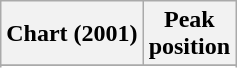<table class="wikitable sortable">
<tr>
<th align="left">Chart (2001)</th>
<th align="center">Peak<br>position</th>
</tr>
<tr>
</tr>
<tr>
</tr>
</table>
